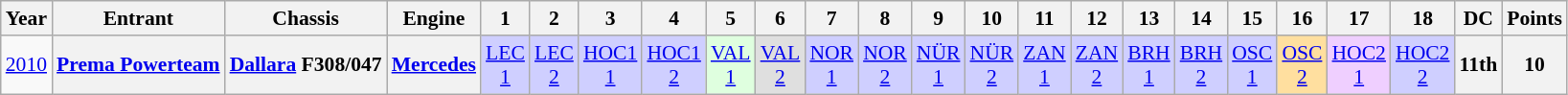<table class="wikitable" style="text-align:center; font-size:90%">
<tr>
<th>Year</th>
<th>Entrant</th>
<th>Chassis</th>
<th>Engine</th>
<th>1</th>
<th>2</th>
<th>3</th>
<th>4</th>
<th>5</th>
<th>6</th>
<th>7</th>
<th>8</th>
<th>9</th>
<th>10</th>
<th>11</th>
<th>12</th>
<th>13</th>
<th>14</th>
<th>15</th>
<th>16</th>
<th>17</th>
<th>18</th>
<th>DC</th>
<th>Points</th>
</tr>
<tr>
<td><a href='#'>2010</a></td>
<th><a href='#'>Prema Powerteam</a></th>
<th><a href='#'>Dallara</a> F308/047</th>
<th><a href='#'>Mercedes</a></th>
<td style="background:#CFCFFF;"><a href='#'>LEC<br>1</a><br></td>
<td style="background:#CFCFFF;"><a href='#'>LEC<br>2</a><br></td>
<td style="background:#CFCFFF;"><a href='#'>HOC1<br>1</a><br></td>
<td style="background:#CFCFFF;"><a href='#'>HOC1<br>2</a><br></td>
<td style="background:#DFFFDF;"><a href='#'>VAL<br>1</a><br></td>
<td style="background:#DFDFDF;"><a href='#'>VAL<br>2</a><br></td>
<td style="background:#CFCFFF;"><a href='#'>NOR<br>1</a><br></td>
<td style="background:#CFCFFF;"><a href='#'>NOR<br>2</a><br></td>
<td style="background:#CFCFFF;"><a href='#'>NÜR<br>1</a><br></td>
<td style="background:#CFCFFF;"><a href='#'>NÜR<br>2</a><br></td>
<td style="background:#CFCFFF;"><a href='#'>ZAN<br>1</a><br></td>
<td style="background:#CFCFFF;"><a href='#'>ZAN<br>2</a><br></td>
<td style="background:#CFCFFF;"><a href='#'>BRH<br>1</a><br></td>
<td style="background:#CFCFFF;"><a href='#'>BRH<br>2</a><br></td>
<td style="background:#CFCFFF;"><a href='#'>OSC<br>1</a><br></td>
<td style="background:#FFDF9F;"><a href='#'>OSC<br>2</a><br></td>
<td style="background:#EFCFFF;"><a href='#'>HOC2<br>1</a><br></td>
<td style="background:#CFCFFF;"><a href='#'>HOC2<br>2</a><br></td>
<th>11th</th>
<th>10</th>
</tr>
</table>
